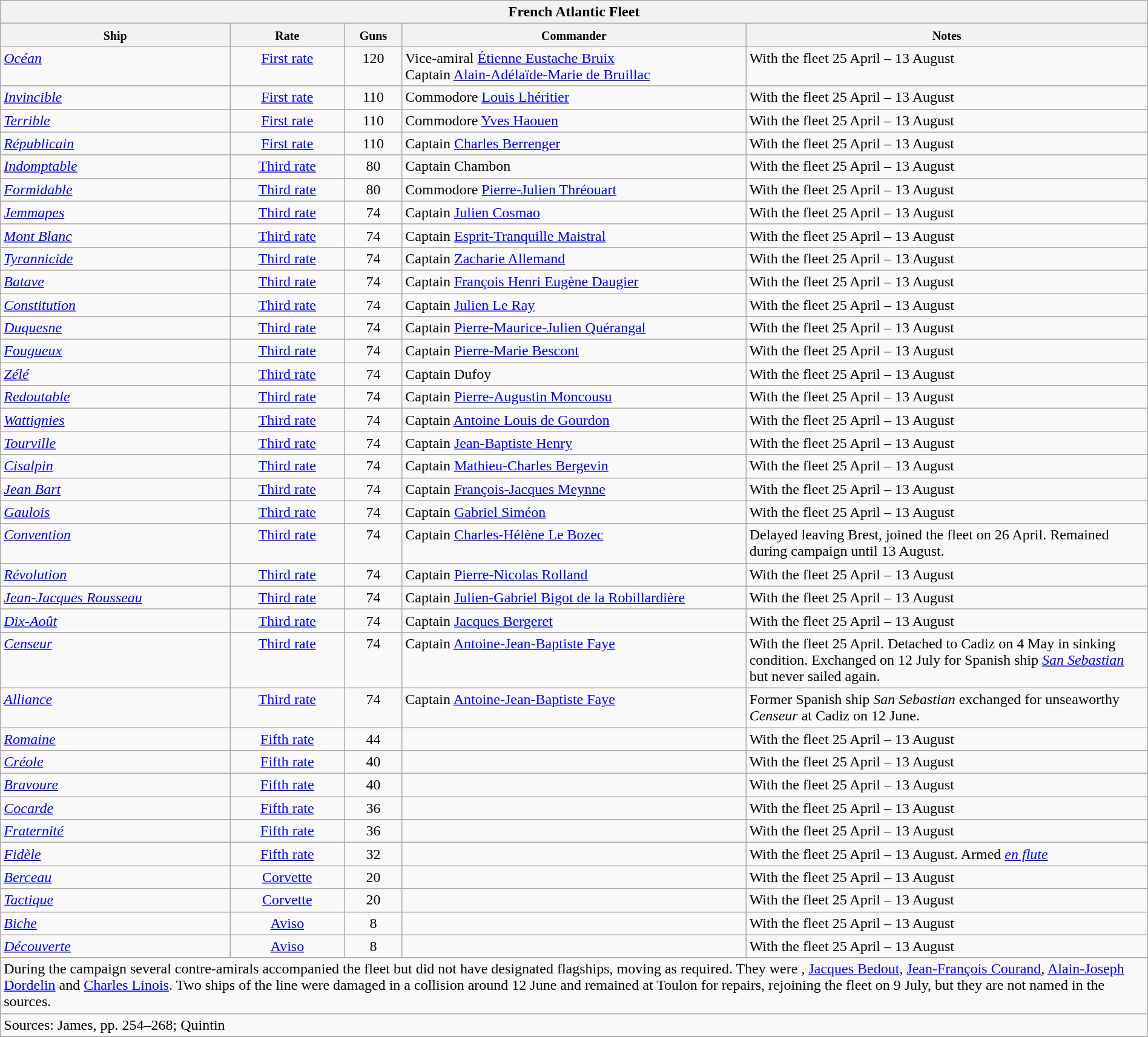<table class="wikitable" width=100%>
<tr valign="top">
<th colspan="11" bgcolor="white">French Atlantic Fleet</th>
</tr>
<tr valign="top"|- valign="top">
<th width=20%; align= center><small> Ship </small></th>
<th width=10%; align= center><small> Rate </small></th>
<th width=5%; align= center><small> Guns </small></th>
<th width=30%; align= center><small> Commander </small></th>
<th width=35%; align= center><small>Notes</small></th>
</tr>
<tr valign="top">
<td align= left><a href='#'><em>Océan</em></a></td>
<td align= center><a href='#'>First rate</a></td>
<td align= center>120</td>
<td align= left>Vice-amiral <a href='#'>Étienne Eustache Bruix</a><br>Captain <a href='#'>Alain-Adélaïde-Marie de Bruillac</a></td>
<td align= left>With the fleet 25 April – 13 August</td>
</tr>
<tr valign="top">
<td align= left><a href='#'><em>Invincible</em></a></td>
<td align= center><a href='#'>First rate</a></td>
<td align= center>110</td>
<td align= left>Commodore <a href='#'>Louis Lhéritier</a></td>
<td align= left>With the fleet 25 April – 13 August</td>
</tr>
<tr valign="top">
<td align= left><a href='#'><em>Terrible</em></a></td>
<td align= center><a href='#'>First rate</a></td>
<td align= center>110</td>
<td align= left>Commodore <a href='#'>Yves Haouen</a></td>
<td align= left>With the fleet 25 April – 13 August</td>
</tr>
<tr valign="top">
<td align= left><a href='#'><em>Républicain</em></a></td>
<td align= center><a href='#'>First rate</a></td>
<td align= center>110</td>
<td align= left>Captain <a href='#'>Charles Berrenger</a></td>
<td align= left>With the fleet 25 April – 13 August</td>
</tr>
<tr valign="top">
<td align= left><a href='#'><em>Indomptable</em></a></td>
<td align= center><a href='#'>Third rate</a></td>
<td align= center>80</td>
<td align= left>Captain Chambon</td>
<td align= left>With the fleet 25 April – 13 August</td>
</tr>
<tr valign="top">
<td align= left><a href='#'><em>Formidable</em></a></td>
<td align= center><a href='#'>Third rate</a></td>
<td align= center>80</td>
<td align= left>Commodore <a href='#'>Pierre-Julien Thréouart</a></td>
<td align= left>With the fleet 25 April – 13 August</td>
</tr>
<tr valign="top">
<td align= left><a href='#'><em>Jemmapes</em></a></td>
<td align= center><a href='#'>Third rate</a></td>
<td align= center>74</td>
<td align= left>Captain <a href='#'>Julien Cosmao</a></td>
<td align= left>With the fleet 25 April – 13 August</td>
</tr>
<tr valign="top">
<td align= left><a href='#'><em>Mont Blanc</em></a></td>
<td align= center><a href='#'>Third rate</a></td>
<td align= center>74</td>
<td align= left>Captain <a href='#'>Esprit-Tranquille Maistral</a></td>
<td align= left>With the fleet 25 April – 13 August</td>
</tr>
<tr valign="top">
<td align= left><a href='#'><em>Tyrannicide</em></a></td>
<td align= center><a href='#'>Third rate</a></td>
<td align= center>74</td>
<td align= left>Captain <a href='#'>Zacharie Allemand</a></td>
<td align= left>With the fleet 25 April – 13 August</td>
</tr>
<tr valign="top">
<td align= left><a href='#'><em>Batave</em></a></td>
<td align= center><a href='#'>Third rate</a></td>
<td align= center>74</td>
<td align= left>Captain <a href='#'>François Henri Eugène Daugier</a></td>
<td align= left>With the fleet 25 April – 13 August</td>
</tr>
<tr valign="top">
<td align= left><a href='#'><em>Constitution</em></a></td>
<td align= center><a href='#'>Third rate</a></td>
<td align= center>74</td>
<td align= left>Captain <a href='#'>Julien Le Ray</a></td>
<td align= left>With the fleet 25 April – 13 August</td>
</tr>
<tr valign="top">
<td align= left><a href='#'><em>Duquesne</em></a></td>
<td align= center><a href='#'>Third rate</a></td>
<td align= center>74</td>
<td align= left>Captain <a href='#'>Pierre-Maurice-Julien Quérangal</a></td>
<td align= left>With the fleet 25 April – 13 August</td>
</tr>
<tr valign="top">
<td align= left><a href='#'><em>Fougueux</em></a></td>
<td align= center><a href='#'>Third rate</a></td>
<td align= center>74</td>
<td align= left>Captain <a href='#'>Pierre-Marie Bescont</a></td>
<td align= left>With the fleet 25 April – 13 August</td>
</tr>
<tr valign="top">
<td align= left><a href='#'><em>Zélé</em></a></td>
<td align= center><a href='#'>Third rate</a></td>
<td align= center>74</td>
<td align= left>Captain Dufoy</td>
<td align= left>With the fleet 25 April – 13 August</td>
</tr>
<tr valign="top">
<td align= left><a href='#'><em>Redoutable</em></a></td>
<td align= center><a href='#'>Third rate</a></td>
<td align= center>74</td>
<td align= left>Captain <a href='#'>Pierre-Augustin Moncousu</a></td>
<td align= left>With the fleet 25 April – 13 August</td>
</tr>
<tr valign="top">
<td align= left><a href='#'><em>Wattignies</em></a></td>
<td align= center><a href='#'>Third rate</a></td>
<td align= center>74</td>
<td align= left>Captain <a href='#'>Antoine Louis de Gourdon</a></td>
<td align= left>With the fleet 25 April – 13 August</td>
</tr>
<tr valign="top">
<td align= left><a href='#'><em>Tourville</em></a></td>
<td align= center><a href='#'>Third rate</a></td>
<td align= center>74</td>
<td align= left>Captain <a href='#'>Jean-Baptiste Henry</a></td>
<td align= left>With the fleet 25 April – 13 August</td>
</tr>
<tr valign="top">
<td align= left><a href='#'><em>Cisalpin</em></a></td>
<td align= center><a href='#'>Third rate</a></td>
<td align= center>74</td>
<td align= left>Captain <a href='#'>Mathieu-Charles Bergevin</a></td>
<td align= left>With the fleet 25 April – 13 August</td>
</tr>
<tr valign="top">
<td align= left><a href='#'><em>Jean Bart</em></a></td>
<td align= center><a href='#'>Third rate</a></td>
<td align= center>74</td>
<td align= left>Captain <a href='#'>François-Jacques Meynne</a></td>
<td align= left>With the fleet 25 April – 13 August</td>
</tr>
<tr valign="top">
<td align= left><a href='#'><em>Gaulois</em></a></td>
<td align= center><a href='#'>Third rate</a></td>
<td align= center>74</td>
<td align= left>Captain <a href='#'>Gabriel Siméon</a></td>
<td align= left>With the fleet 25 April – 13 August</td>
</tr>
<tr valign="top">
<td align= left><a href='#'><em>Convention</em></a></td>
<td align= center><a href='#'>Third rate</a></td>
<td align= center>74</td>
<td align= left>Captain <a href='#'>Charles-Hélène Le Bozec</a></td>
<td align= left>Delayed leaving Brest, joined the fleet on 26 April. Remained during campaign until 13 August.</td>
</tr>
<tr valign="top">
<td align= left><a href='#'><em>Révolution</em></a></td>
<td align= center><a href='#'>Third rate</a></td>
<td align= center>74</td>
<td align= left>Captain <a href='#'>Pierre-Nicolas Rolland</a></td>
<td align= left>With the fleet 25 April – 13 August</td>
</tr>
<tr valign="top">
<td align= left><a href='#'><em>Jean-Jacques Rousseau</em></a></td>
<td align= center><a href='#'>Third rate</a></td>
<td align= center>74</td>
<td align= left>Captain <a href='#'>Julien-Gabriel Bigot de la Robillardière</a></td>
<td align= left>With the fleet 25 April – 13 August</td>
</tr>
<tr valign="top">
<td align= left><a href='#'><em>Dix-Août</em></a></td>
<td align= center><a href='#'>Third rate</a></td>
<td align= center>74</td>
<td align= left>Captain <a href='#'>Jacques Bergeret</a></td>
<td align= left>With the fleet 25 April – 13 August</td>
</tr>
<tr valign="top">
<td align= left><a href='#'><em>Censeur</em></a></td>
<td align= center><a href='#'>Third rate</a></td>
<td align= center>74</td>
<td align= left>Captain <a href='#'>Antoine-Jean-Baptiste Faye</a></td>
<td align= left>With the fleet 25 April. Detached to Cadiz on 4 May in sinking condition. Exchanged on 12 July for Spanish ship <a href='#'><em>San Sebastian</em></a> but never sailed again.</td>
</tr>
<tr valign="top">
<td align= left><a href='#'><em>Alliance</em></a></td>
<td align= center><a href='#'>Third rate</a></td>
<td align= center>74</td>
<td align= left>Captain <a href='#'>Antoine-Jean-Baptiste Faye</a></td>
<td align= left>Former Spanish ship <em>San Sebastian</em> exchanged for unseaworthy <em>Censeur</em> at Cadiz on 12 June.</td>
</tr>
<tr valign="top">
<td align= left><a href='#'><em>Romaine</em></a></td>
<td align= center><a href='#'>Fifth rate</a></td>
<td align= center>44</td>
<td align= left></td>
<td align= left>With the fleet 25 April – 13 August</td>
</tr>
<tr valign="top">
<td align= left><a href='#'><em>Créole</em></a></td>
<td align= center><a href='#'>Fifth rate</a></td>
<td align= center>40</td>
<td align= left></td>
<td align= left>With the fleet 25 April – 13 August</td>
</tr>
<tr valign="top">
<td align= left><a href='#'><em>Bravoure</em></a></td>
<td align= center><a href='#'>Fifth rate</a></td>
<td align= center>40</td>
<td align= left></td>
<td align= left>With the fleet 25 April – 13 August</td>
</tr>
<tr valign="top">
<td align= left><a href='#'><em>Cocarde</em></a></td>
<td align= center><a href='#'>Fifth rate</a></td>
<td align= center>36</td>
<td align= left></td>
<td align= left>With the fleet 25 April – 13 August</td>
</tr>
<tr valign="top">
<td align= left><a href='#'><em>Fraternité</em></a></td>
<td align= center><a href='#'>Fifth rate</a></td>
<td align= center>36</td>
<td align= left></td>
<td align= left>With the fleet 25 April – 13 August</td>
</tr>
<tr valign="top">
<td align= left><a href='#'><em>Fidèle</em></a></td>
<td align= center><a href='#'>Fifth rate</a></td>
<td align= center>32</td>
<td align= left></td>
<td align= left>With the fleet 25 April – 13 August. Armed <em><a href='#'>en flute</a></em></td>
</tr>
<tr valign="top">
<td align= left><a href='#'><em>Berceau</em></a></td>
<td align= center><a href='#'>Corvette</a></td>
<td align= center>20</td>
<td align= left></td>
<td align= left>With the fleet 25 April – 13 August</td>
</tr>
<tr valign="top">
<td align= left><a href='#'><em>Tactique</em></a></td>
<td align= center><a href='#'>Corvette</a></td>
<td align= center>20</td>
<td align= left></td>
<td align= left>With the fleet 25 April – 13 August</td>
</tr>
<tr valign="top">
<td align= left><a href='#'><em>Biche</em></a></td>
<td align= center><a href='#'>Aviso</a></td>
<td align= center>8</td>
<td align= left></td>
<td align= left>With the fleet 25 April – 13 August</td>
</tr>
<tr valign="top">
<td align= left><a href='#'><em>Découverte</em></a></td>
<td align= center><a href='#'>Aviso</a></td>
<td align= center>8</td>
<td align= left></td>
<td align= left>With the fleet 25 April – 13 August</td>
</tr>
<tr>
</tr>
<tr valign="top">
<td colspan="9" align="left">During the campaign several contre-amirals accompanied the fleet but did not have designated flagships, moving as required. They were , <a href='#'>Jacques Bedout</a>, <a href='#'>Jean-François Courand</a>, <a href='#'>Alain-Joseph Dordelin</a> and <a href='#'>Charles Linois</a>. Two ships of the line were damaged in a collision around 12 June and remained at Toulon for repairs, rejoining the fleet on 9 July, but they are not named in the sources.</td>
</tr>
<tr valign="top">
<td colspan="9" align="left">Sources: James, pp. 254–268; Quintin</td>
</tr>
<tr>
</tr>
</table>
